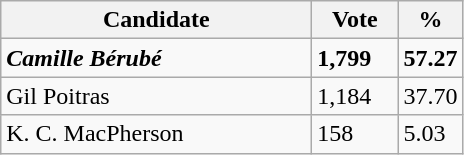<table class="wikitable">
<tr>
<th bgcolor="#DDDDFF" width="200px">Candidate</th>
<th bgcolor="#DDDDFF" width="50px">Vote</th>
<th bgcolor="#DDDDFF" width="30px">%</th>
</tr>
<tr>
<td><strong><em>Camille Bérubé</em></strong></td>
<td><strong>1,799</strong></td>
<td><strong>57.27</strong></td>
</tr>
<tr>
<td>Gil Poitras</td>
<td>1,184</td>
<td>37.70</td>
</tr>
<tr>
<td>K. C. MacPherson</td>
<td>158</td>
<td>5.03</td>
</tr>
</table>
